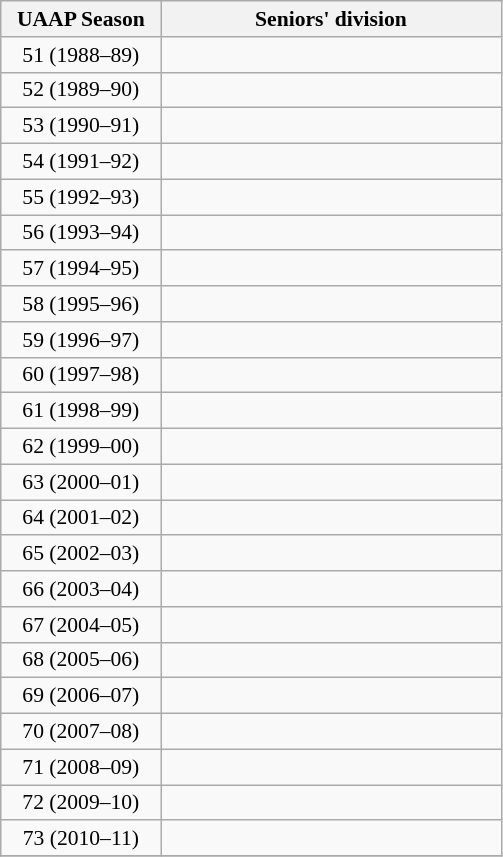<table class="wikitable" style="font-size:90%;">
<tr>
<th width=100px>UAAP Season</th>
<th width=220px>Seniors' division</th>
</tr>
<tr>
<td align=center>51 (1988–89)</td>
<td></td>
</tr>
<tr>
<td align=center>52 (1989–90)</td>
<td></td>
</tr>
<tr>
<td align=center>53 (1990–91)</td>
<td></td>
</tr>
<tr>
<td align=center>54 (1991–92)</td>
<td></td>
</tr>
<tr>
<td align=center>55 (1992–93)</td>
<td></td>
</tr>
<tr>
<td align=center>56 (1993–94)</td>
<td></td>
</tr>
<tr>
<td align=center>57 (1994–95)</td>
<td></td>
</tr>
<tr>
<td align=center>58 (1995–96)</td>
<td></td>
</tr>
<tr>
<td align=center>59 (1996–97)</td>
<td></td>
</tr>
<tr>
<td align=center>60 (1997–98)</td>
<td></td>
</tr>
<tr>
<td align=center>61 (1998–99)</td>
<td></td>
</tr>
<tr>
<td align=center>62 (1999–00)</td>
<td></td>
</tr>
<tr>
<td align=center>63 (2000–01)</td>
<td></td>
</tr>
<tr>
<td align=center>64 (2001–02)</td>
<td></td>
</tr>
<tr>
<td align=center>65 (2002–03)</td>
<td></td>
</tr>
<tr>
<td align=center>66 (2003–04)</td>
<td></td>
</tr>
<tr>
<td align=center>67 (2004–05)</td>
<td></td>
</tr>
<tr>
<td align=center>68 (2005–06)</td>
<td></td>
</tr>
<tr>
<td align=center>69 (2006–07)</td>
<td></td>
</tr>
<tr>
<td align=center>70 (2007–08)</td>
<td></td>
</tr>
<tr>
<td align=center>71 (2008–09)</td>
<td></td>
</tr>
<tr>
<td align=center>72 (2009–10)</td>
<td></td>
</tr>
<tr>
<td align=center>73 (2010–11)</td>
<td></td>
</tr>
<tr>
</tr>
</table>
